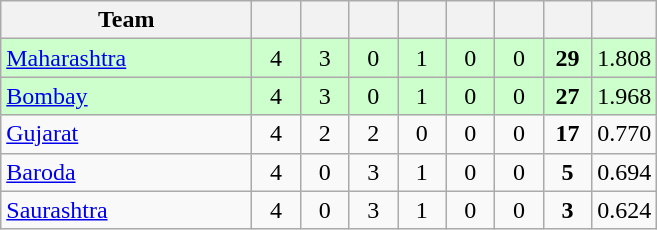<table class="wikitable" style="text-align:center">
<tr>
<th style="width:160px">Team</th>
<th style="width:25px"></th>
<th style="width:25px"></th>
<th style="width:25px"></th>
<th style="width:25px"></th>
<th style="width:25px"></th>
<th style="width:25px"></th>
<th style="width:25px"></th>
<th style="width:25px;"></th>
</tr>
<tr style="background:#cfc;">
<td style="text-align:left"><a href='#'>Maharashtra</a></td>
<td>4</td>
<td>3</td>
<td>0</td>
<td>1</td>
<td>0</td>
<td>0</td>
<td><strong>29</strong></td>
<td>1.808</td>
</tr>
<tr style="background:#cfc;">
<td style="text-align:left"><a href='#'>Bombay</a></td>
<td>4</td>
<td>3</td>
<td>0</td>
<td>1</td>
<td>0</td>
<td>0</td>
<td><strong>27</strong></td>
<td>1.968</td>
</tr>
<tr>
<td style="text-align:left"><a href='#'>Gujarat</a></td>
<td>4</td>
<td>2</td>
<td>2</td>
<td>0</td>
<td>0</td>
<td>0</td>
<td><strong>17</strong></td>
<td>0.770</td>
</tr>
<tr>
<td style="text-align:left"><a href='#'>Baroda</a></td>
<td>4</td>
<td>0</td>
<td>3</td>
<td>1</td>
<td>0</td>
<td>0</td>
<td><strong>5</strong></td>
<td>0.694</td>
</tr>
<tr>
<td style="text-align:left"><a href='#'>Saurashtra</a></td>
<td>4</td>
<td>0</td>
<td>3</td>
<td>1</td>
<td>0</td>
<td>0</td>
<td><strong>3</strong></td>
<td>0.624</td>
</tr>
</table>
